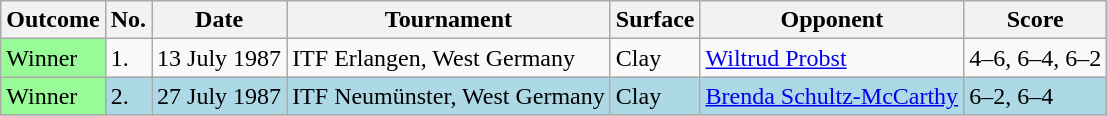<table class="wikitable">
<tr>
<th>Outcome</th>
<th>No.</th>
<th>Date</th>
<th>Tournament</th>
<th>Surface</th>
<th>Opponent</th>
<th>Score</th>
</tr>
<tr>
<td style="background:#98fb98;">Winner</td>
<td>1.</td>
<td>13 July 1987</td>
<td>ITF Erlangen, West Germany</td>
<td>Clay</td>
<td> <a href='#'>Wiltrud Probst</a></td>
<td>4–6, 6–4, 6–2</td>
</tr>
<tr bgcolor="lightblue">
<td style="background:#98fb98;">Winner</td>
<td>2.</td>
<td>27 July 1987</td>
<td>ITF Neumünster, West Germany</td>
<td>Clay</td>
<td> <a href='#'>Brenda Schultz-McCarthy</a></td>
<td>6–2, 6–4</td>
</tr>
</table>
